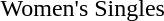<table>
<tr>
<td rowspan=2>Women's Singles</td>
<td rowspan=2></td>
<td rowspan=2></td>
<td></td>
</tr>
<tr>
<td></td>
</tr>
<tr>
</tr>
</table>
